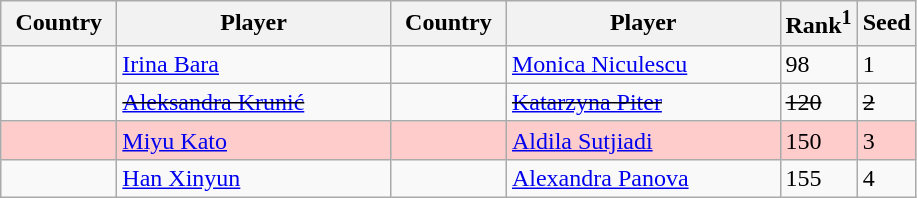<table class="wikitable">
<tr>
<th width="70">Country</th>
<th width="175">Player</th>
<th width="70">Country</th>
<th width="175">Player</th>
<th>Rank<sup>1</sup></th>
<th>Seed</th>
</tr>
<tr>
<td></td>
<td><a href='#'>Irina Bara</a></td>
<td></td>
<td><a href='#'>Monica Niculescu</a></td>
<td>98</td>
<td>1</td>
</tr>
<tr>
<td><s></s></td>
<td><s><a href='#'>Aleksandra Krunić</a></s></td>
<td><s></s></td>
<td><s><a href='#'>Katarzyna Piter</a></s></td>
<td><s>120</s></td>
<td><s>2</s></td>
</tr>
<tr style="background:#fcc;">
<td></td>
<td><a href='#'>Miyu Kato</a></td>
<td></td>
<td><a href='#'>Aldila Sutjiadi</a></td>
<td>150</td>
<td>3</td>
</tr>
<tr>
<td></td>
<td><a href='#'>Han Xinyun</a></td>
<td></td>
<td><a href='#'>Alexandra Panova</a></td>
<td>155</td>
<td>4</td>
</tr>
</table>
